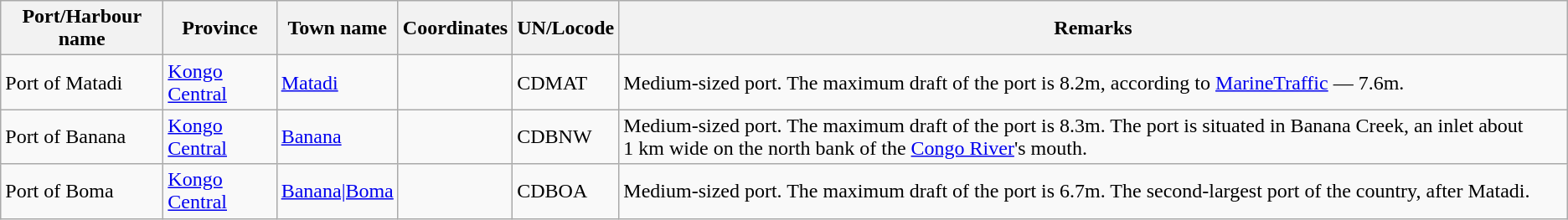<table class="wikitable sortable">
<tr>
<th>Port/Harbour name</th>
<th>Province</th>
<th>Town name</th>
<th>Coordinates</th>
<th>UN/Locode</th>
<th>Remarks</th>
</tr>
<tr>
<td>Port of Matadi</td>
<td><a href='#'>Kongo Central</a></td>
<td><a href='#'>Matadi</a></td>
<td></td>
<td>CDMAT</td>
<td>Medium-sized port. The maximum draft of the port is 8.2m, according to <a href='#'>MarineTraffic</a> ― 7.6m.</td>
</tr>
<tr>
<td>Port of Banana</td>
<td><a href='#'>Kongo Central</a></td>
<td><a href='#'>Banana</a></td>
<td></td>
<td>CDBNW</td>
<td>Medium-sized port. The maximum draft of the port is 8.3m. The port is situated in Banana Creek, an inlet about 1 km wide on the north bank of the <a href='#'>Congo River</a>'s mouth.</td>
</tr>
<tr>
<td>Port of Boma</td>
<td><a href='#'>Kongo Central</a></td>
<td><a href='#'>Banana|Boma</a></td>
<td></td>
<td>CDBOA</td>
<td>Medium-sized port. The maximum draft of the port is 6.7m. The second-largest port of the country, after Matadi.</td>
</tr>
</table>
